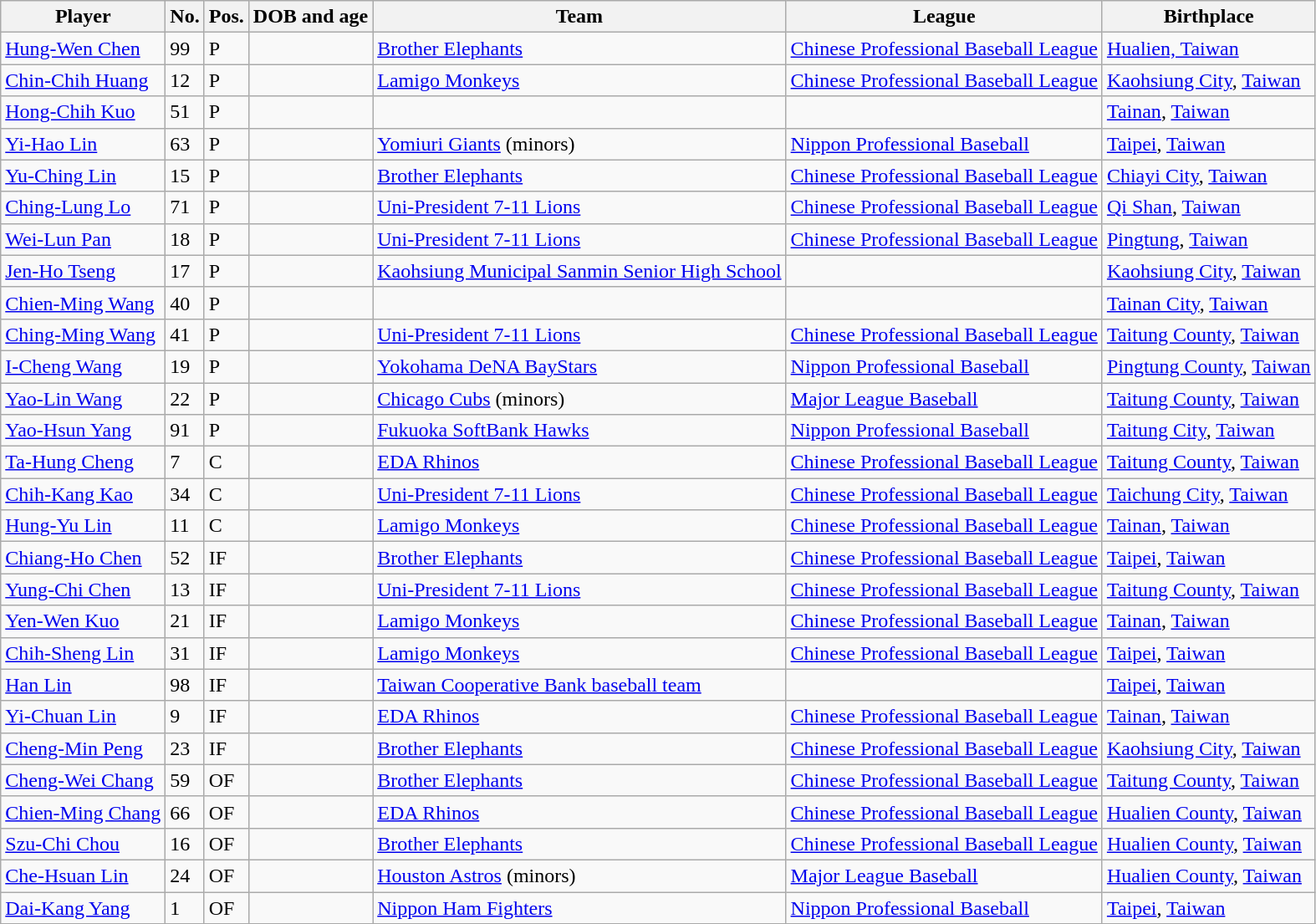<table class="wikitable sortable">
<tr>
<th>Player</th>
<th>No.</th>
<th>Pos.</th>
<th>DOB and age</th>
<th>Team</th>
<th>League</th>
<th>Birthplace</th>
</tr>
<tr>
<td><a href='#'>Hung-Wen Chen</a></td>
<td>99</td>
<td>P</td>
<td></td>
<td> <a href='#'>Brother Elephants</a></td>
<td><a href='#'>Chinese Professional Baseball League</a></td>
<td><a href='#'>Hualien, Taiwan</a></td>
</tr>
<tr>
<td><a href='#'>Chin-Chih Huang</a></td>
<td>12</td>
<td>P</td>
<td></td>
<td> <a href='#'>Lamigo Monkeys</a></td>
<td><a href='#'>Chinese Professional Baseball League</a></td>
<td><a href='#'>Kaohsiung City</a>, <a href='#'>Taiwan</a></td>
</tr>
<tr>
<td><a href='#'>Hong-Chih Kuo</a></td>
<td>51</td>
<td>P</td>
<td></td>
<td></td>
<td></td>
<td><a href='#'>Tainan</a>, <a href='#'>Taiwan</a></td>
</tr>
<tr>
<td><a href='#'>Yi-Hao Lin</a></td>
<td>63</td>
<td>P</td>
<td></td>
<td> <a href='#'>Yomiuri Giants</a> (minors)</td>
<td><a href='#'>Nippon Professional Baseball</a></td>
<td><a href='#'>Taipei</a>, <a href='#'>Taiwan</a></td>
</tr>
<tr>
<td><a href='#'>Yu-Ching Lin</a></td>
<td>15</td>
<td>P</td>
<td></td>
<td> <a href='#'>Brother Elephants</a></td>
<td><a href='#'>Chinese Professional Baseball League</a></td>
<td><a href='#'>Chiayi City</a>, <a href='#'>Taiwan</a></td>
</tr>
<tr>
<td><a href='#'>Ching-Lung Lo</a></td>
<td>71</td>
<td>P</td>
<td></td>
<td> <a href='#'>Uni-President 7-11 Lions</a></td>
<td><a href='#'>Chinese Professional Baseball League</a></td>
<td><a href='#'>Qi Shan</a>, <a href='#'>Taiwan</a></td>
</tr>
<tr>
<td><a href='#'>Wei-Lun Pan</a></td>
<td>18</td>
<td>P</td>
<td></td>
<td> <a href='#'>Uni-President 7-11 Lions</a></td>
<td><a href='#'>Chinese Professional Baseball League</a></td>
<td><a href='#'>Pingtung</a>, <a href='#'>Taiwan</a></td>
</tr>
<tr>
<td><a href='#'>Jen-Ho Tseng</a></td>
<td>17</td>
<td>P</td>
<td></td>
<td> <a href='#'>Kaohsiung Municipal Sanmin Senior High School</a></td>
<td></td>
<td><a href='#'>Kaohsiung City</a>, <a href='#'>Taiwan</a></td>
</tr>
<tr>
<td><a href='#'>Chien-Ming Wang</a></td>
<td>40</td>
<td>P</td>
<td></td>
<td></td>
<td></td>
<td><a href='#'>Tainan City</a>, <a href='#'>Taiwan</a></td>
</tr>
<tr>
<td><a href='#'>Ching-Ming Wang</a></td>
<td>41</td>
<td>P</td>
<td></td>
<td> <a href='#'>Uni-President 7-11 Lions</a></td>
<td><a href='#'>Chinese Professional Baseball League</a></td>
<td><a href='#'>Taitung County</a>, <a href='#'>Taiwan</a></td>
</tr>
<tr>
<td><a href='#'>I-Cheng Wang</a></td>
<td>19</td>
<td>P</td>
<td></td>
<td> <a href='#'>Yokohama DeNA BayStars</a></td>
<td><a href='#'>Nippon Professional Baseball</a></td>
<td><a href='#'>Pingtung County</a>, <a href='#'>Taiwan</a></td>
</tr>
<tr>
<td><a href='#'>Yao-Lin Wang</a></td>
<td>22</td>
<td>P</td>
<td></td>
<td> <a href='#'>Chicago Cubs</a> (minors)</td>
<td><a href='#'>Major League Baseball</a></td>
<td><a href='#'>Taitung County</a>, <a href='#'>Taiwan</a></td>
</tr>
<tr>
<td><a href='#'>Yao-Hsun Yang</a></td>
<td>91</td>
<td>P</td>
<td></td>
<td> <a href='#'>Fukuoka SoftBank Hawks</a></td>
<td><a href='#'>Nippon Professional Baseball</a></td>
<td><a href='#'>Taitung City</a>, <a href='#'>Taiwan</a></td>
</tr>
<tr>
<td><a href='#'>Ta-Hung Cheng</a></td>
<td>7</td>
<td>C</td>
<td></td>
<td> <a href='#'>EDA Rhinos</a></td>
<td><a href='#'>Chinese Professional Baseball League</a></td>
<td><a href='#'>Taitung County</a>, <a href='#'>Taiwan</a></td>
</tr>
<tr>
<td><a href='#'>Chih-Kang Kao</a></td>
<td>34</td>
<td>C</td>
<td></td>
<td> <a href='#'>Uni-President 7-11 Lions</a></td>
<td><a href='#'>Chinese Professional Baseball League</a></td>
<td><a href='#'>Taichung City</a>, <a href='#'>Taiwan</a></td>
</tr>
<tr>
<td><a href='#'>Hung-Yu Lin</a></td>
<td>11</td>
<td>C</td>
<td></td>
<td> <a href='#'>Lamigo Monkeys</a></td>
<td><a href='#'>Chinese Professional Baseball League</a></td>
<td><a href='#'>Tainan</a>, <a href='#'>Taiwan</a></td>
</tr>
<tr>
<td><a href='#'>Chiang-Ho Chen</a></td>
<td>52</td>
<td>IF</td>
<td></td>
<td> <a href='#'>Brother Elephants</a></td>
<td><a href='#'>Chinese Professional Baseball League</a></td>
<td><a href='#'>Taipei</a>, <a href='#'>Taiwan</a></td>
</tr>
<tr>
<td><a href='#'>Yung-Chi Chen</a></td>
<td>13</td>
<td>IF</td>
<td></td>
<td> <a href='#'>Uni-President 7-11 Lions</a></td>
<td><a href='#'>Chinese Professional Baseball League</a></td>
<td><a href='#'>Taitung County</a>, <a href='#'>Taiwan</a></td>
</tr>
<tr>
<td><a href='#'>Yen-Wen Kuo</a></td>
<td>21</td>
<td>IF</td>
<td></td>
<td> <a href='#'>Lamigo Monkeys</a></td>
<td><a href='#'>Chinese Professional Baseball League</a></td>
<td><a href='#'>Tainan</a>, <a href='#'>Taiwan</a></td>
</tr>
<tr>
<td><a href='#'>Chih-Sheng Lin</a></td>
<td>31</td>
<td>IF</td>
<td></td>
<td> <a href='#'>Lamigo Monkeys</a></td>
<td><a href='#'>Chinese Professional Baseball League</a></td>
<td><a href='#'>Taipei</a>, <a href='#'>Taiwan</a></td>
</tr>
<tr>
<td><a href='#'>Han Lin</a></td>
<td>98</td>
<td>IF</td>
<td></td>
<td> <a href='#'>Taiwan Cooperative Bank baseball team</a></td>
<td></td>
<td><a href='#'>Taipei</a>, <a href='#'>Taiwan</a></td>
</tr>
<tr>
<td><a href='#'>Yi-Chuan Lin</a></td>
<td>9</td>
<td>IF</td>
<td></td>
<td> <a href='#'>EDA Rhinos</a></td>
<td><a href='#'>Chinese Professional Baseball League</a></td>
<td><a href='#'>Tainan</a>, <a href='#'>Taiwan</a></td>
</tr>
<tr>
<td><a href='#'>Cheng-Min Peng</a></td>
<td>23</td>
<td>IF</td>
<td></td>
<td> <a href='#'>Brother Elephants</a></td>
<td><a href='#'>Chinese Professional Baseball League</a></td>
<td><a href='#'>Kaohsiung City</a>, <a href='#'>Taiwan</a></td>
</tr>
<tr>
<td><a href='#'>Cheng-Wei Chang</a></td>
<td>59</td>
<td>OF</td>
<td></td>
<td> <a href='#'>Brother Elephants</a></td>
<td><a href='#'>Chinese Professional Baseball League</a></td>
<td><a href='#'>Taitung County</a>, <a href='#'>Taiwan</a></td>
</tr>
<tr>
<td><a href='#'>Chien-Ming Chang</a></td>
<td>66</td>
<td>OF</td>
<td></td>
<td> <a href='#'>EDA Rhinos</a></td>
<td><a href='#'>Chinese Professional Baseball League</a></td>
<td><a href='#'>Hualien County</a>, <a href='#'>Taiwan</a></td>
</tr>
<tr>
<td><a href='#'>Szu-Chi Chou</a></td>
<td>16</td>
<td>OF</td>
<td></td>
<td> <a href='#'>Brother Elephants</a></td>
<td><a href='#'>Chinese Professional Baseball League</a></td>
<td><a href='#'>Hualien County</a>, <a href='#'>Taiwan</a></td>
</tr>
<tr>
<td><a href='#'>Che-Hsuan Lin</a></td>
<td>24</td>
<td>OF</td>
<td></td>
<td> <a href='#'>Houston Astros</a> (minors)</td>
<td><a href='#'>Major League Baseball</a></td>
<td><a href='#'>Hualien County</a>, <a href='#'>Taiwan</a></td>
</tr>
<tr>
<td><a href='#'>Dai-Kang Yang</a></td>
<td>1</td>
<td>OF</td>
<td></td>
<td> <a href='#'>Nippon Ham Fighters</a></td>
<td><a href='#'>Nippon Professional Baseball</a></td>
<td><a href='#'>Taipei</a>, <a href='#'>Taiwan</a></td>
</tr>
<tr>
</tr>
</table>
